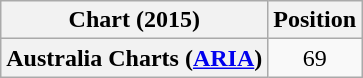<table class="wikitable plainrowheaders" style="text-align:center">
<tr>
<th scope="col">Chart (2015)</th>
<th scope="col">Position</th>
</tr>
<tr>
<th scope="row">Australia Charts (<a href='#'>ARIA</a>) </th>
<td>69</td>
</tr>
</table>
